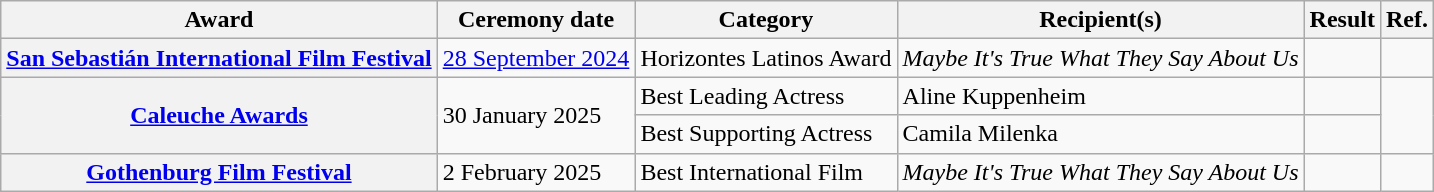<table class="wikitable sortable plainrowheaders">
<tr>
<th scope="col">Award</th>
<th scope="col">Ceremony date</th>
<th scope="col">Category</th>
<th scope="col">Recipient(s)</th>
<th>Result</th>
<th class="unsortable" scope="col">Ref.</th>
</tr>
<tr>
<th scope="row"><a href='#'>San Sebastián International Film Festival</a></th>
<td><a href='#'>28 September 2024</a></td>
<td>Horizontes Latinos Award</td>
<td><em>Maybe It's True What They Say About Us</em></td>
<td></td>
<td></td>
</tr>
<tr>
<th scope="row" rowspan="2"><a href='#'>Caleuche Awards</a></th>
<td rowspan="2">30 January 2025</td>
<td>Best Leading Actress</td>
<td>Aline Kuppenheim</td>
<td></td>
<td rowspan="2"></td>
</tr>
<tr>
<td>Best Supporting Actress</td>
<td>Camila Milenka</td>
<td></td>
</tr>
<tr>
<th scope="row"><a href='#'>Gothenburg Film Festival</a></th>
<td>2 February 2025</td>
<td>Best International Film</td>
<td><em>Maybe It's True What They Say About Us</em></td>
<td></td>
<td></td>
</tr>
</table>
